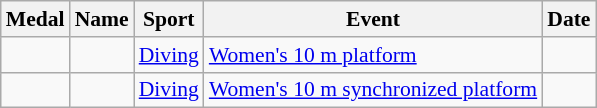<table class="wikitable sortable" style="font-size:90%">
<tr>
<th>Medal</th>
<th>Name</th>
<th>Sport</th>
<th>Event</th>
<th>Date</th>
</tr>
<tr>
<td></td>
<td></td>
<td><a href='#'>Diving</a></td>
<td><a href='#'>Women's 10 m platform</a></td>
<td></td>
</tr>
<tr>
<td></td>
<td><br></td>
<td><a href='#'>Diving</a></td>
<td><a href='#'>Women's 10 m synchronized platform</a></td>
<td></td>
</tr>
</table>
